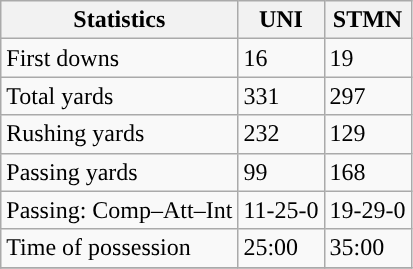<table class="wikitable" style="float: left;">
<tr>
<th>Statistics</th>
<th>UNI</th>
<th>STMN</th>
</tr>
<tr>
<td>First downs</td>
<td>16</td>
<td>19</td>
</tr>
<tr>
<td>Total yards</td>
<td>331</td>
<td>297</td>
</tr>
<tr>
<td>Rushing yards</td>
<td>232</td>
<td>129</td>
</tr>
<tr>
<td>Passing yards</td>
<td>99</td>
<td>168</td>
</tr>
<tr>
<td>Passing: Comp–Att–Int</td>
<td>11-25-0</td>
<td>19-29-0</td>
</tr>
<tr>
<td>Time of possession</td>
<td>25:00</td>
<td>35:00</td>
</tr>
<tr>
</tr>
</table>
